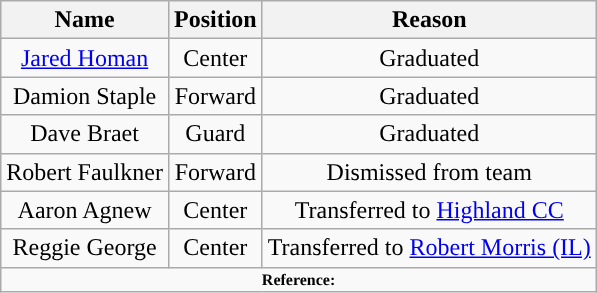<table class="wikitable" style="text-align: center">
<tr align=center>
<th>Name</th>
<th>Position</th>
<th>Reason</th>
</tr>
<tr>
<td><a href='#'>Jared Homan</a></td>
<td>Center</td>
<td>Graduated</td>
</tr>
<tr>
<td>Damion Staple</td>
<td>Forward</td>
<td>Graduated</td>
</tr>
<tr>
<td>Dave Braet</td>
<td>Guard</td>
<td>Graduated</td>
</tr>
<tr>
<td>Robert Faulkner</td>
<td>Forward</td>
<td>Dismissed from team</td>
</tr>
<tr>
<td>Aaron Agnew</td>
<td>Center</td>
<td>Transferred to <a href='#'>Highland CC</a></td>
</tr>
<tr>
<td>Reggie George</td>
<td>Center</td>
<td>Transferred to <a href='#'>Robert Morris (IL)</a></td>
</tr>
<tr>
<td colspan="6"  style="font-size:8pt; text-align:center;"><strong>Reference:</strong></td>
</tr>
</table>
